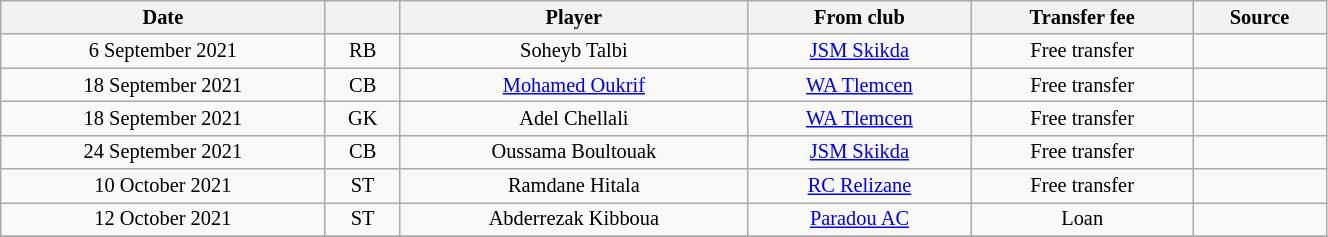<table class="wikitable sortable" style="width:70%; text-align:center; font-size:85%; text-align:centre;">
<tr>
<th>Date</th>
<th></th>
<th>Player</th>
<th>From club</th>
<th>Transfer fee</th>
<th>Source</th>
</tr>
<tr>
<td>6 September 2021</td>
<td>RB</td>
<td> Soheyb Talbi</td>
<td><a href='#'>JSM Skikda</a></td>
<td>Free transfer</td>
<td></td>
</tr>
<tr>
<td>18 September 2021</td>
<td>CB</td>
<td> <a href='#'>Mohamed Oukrif</a></td>
<td><a href='#'>WA Tlemcen</a></td>
<td>Free transfer</td>
<td></td>
</tr>
<tr>
<td>18 September 2021</td>
<td>GK</td>
<td> Adel Chellali</td>
<td><a href='#'>WA Tlemcen</a></td>
<td>Free transfer</td>
<td></td>
</tr>
<tr>
<td>24 September 2021</td>
<td>CB</td>
<td> Oussama Boultouak</td>
<td><a href='#'>JSM Skikda</a></td>
<td>Free transfer</td>
<td></td>
</tr>
<tr>
<td>10 October 2021</td>
<td>ST</td>
<td> Ramdane Hitala</td>
<td><a href='#'>RC Relizane</a></td>
<td>Free transfer</td>
<td></td>
</tr>
<tr>
<td>12 October 2021</td>
<td>ST</td>
<td> Abderrezak Kibboua</td>
<td><a href='#'>Paradou AC</a></td>
<td>Loan</td>
<td></td>
</tr>
<tr>
</tr>
</table>
